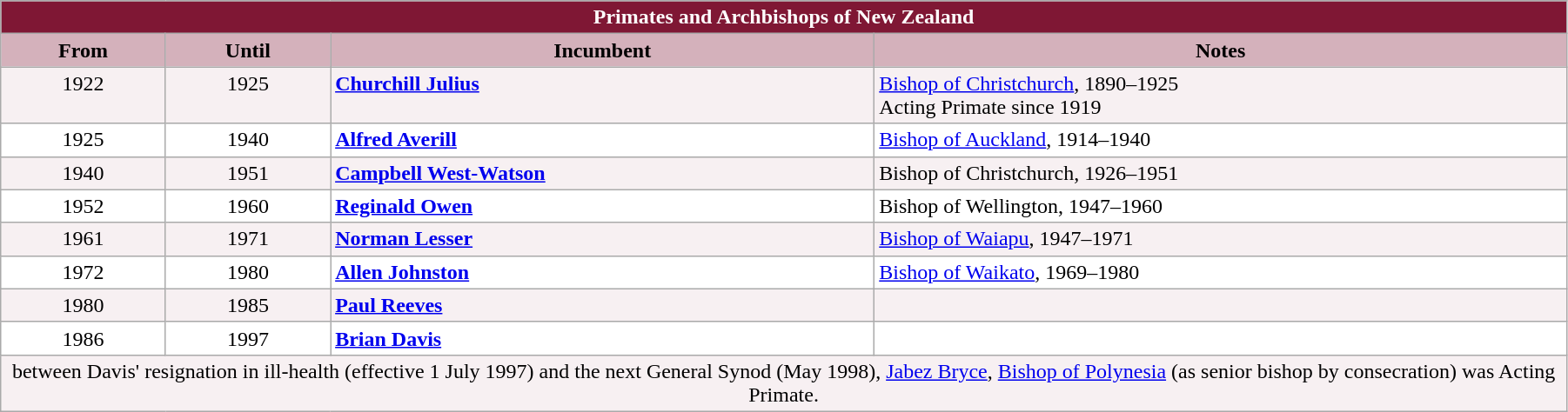<table class="wikitable" style="width: 95%;">
<tr>
<th colspan="4" style="background-color: #7F1734; color: white;">Primates and Archbishops of New Zealand</th>
</tr>
<tr>
<th style="background-color: #D4B1BB; width: 10%;">From</th>
<th style="background-color: #D4B1BB; width: 10%;">Until</th>
<th style="background-color: #D4B1BB; width: 33%;">Incumbent</th>
<th style="background-color: #D4B1BB; width: 42%;">Notes</th>
</tr>
<tr valign="top" style="background-color: #F7F0F2;">
<td style="text-align: center;">1922</td>
<td style="text-align: center;">1925</td>
<td><strong><a href='#'>Churchill Julius</a></strong></td>
<td><a href='#'>Bishop of Christchurch</a>, 1890–1925<br>Acting Primate since 1919</td>
</tr>
<tr valign="top" style="background-color: white;">
<td style="text-align: center;">1925</td>
<td style="text-align: center;">1940</td>
<td><strong><a href='#'>Alfred Averill</a></strong></td>
<td><a href='#'>Bishop of Auckland</a>, 1914–1940</td>
</tr>
<tr valign="top" style="background-color: #F7F0F2;">
<td style="text-align: center;">1940</td>
<td style="text-align: center;">1951</td>
<td><strong><a href='#'>Campbell West-Watson</a></strong></td>
<td>Bishop of Christchurch, 1926–1951</td>
</tr>
<tr valign="top" style="background-color: white;">
<td style="text-align: center;">1952</td>
<td style="text-align: center;">1960</td>
<td><strong><a href='#'>Reginald Owen</a></strong></td>
<td>Bishop of Wellington, 1947–1960</td>
</tr>
<tr valign="top" style="background-color: #F7F0F2;">
<td style="text-align: center;">1961</td>
<td style="text-align: center;">1971</td>
<td><strong><a href='#'>Norman Lesser</a></strong></td>
<td><a href='#'>Bishop of Waiapu</a>, 1947–1971</td>
</tr>
<tr valign="top" style="background-color: white;">
<td style="text-align: center;">1972</td>
<td style="text-align: center;">1980</td>
<td><strong><a href='#'>Allen Johnston</a></strong></td>
<td><a href='#'>Bishop of Waikato</a>, 1969–1980</td>
</tr>
<tr valign="top" style="background-color: #F7F0F2;">
<td style="text-align: center;">1980</td>
<td style="text-align: center;">1985</td>
<td><strong><a href='#'>Paul Reeves</a></strong></td>
<td></td>
</tr>
<tr valign="top" style="background-color: white;">
<td style="text-align: center;">1986</td>
<td style="text-align: center;">1997</td>
<td><strong><a href='#'>Brian Davis</a></strong></td>
<td></td>
</tr>
<tr valign="top" style="background-color: #F7F0F2;">
<td colspan="4" style="text-align: center;">between Davis' resignation in ill-health (effective 1 July 1997) and the next General Synod (May 1998), <a href='#'>Jabez&nbsp;Bryce</a>, <a href='#'>Bishop of Polynesia</a> (as senior bishop by consecration) was Acting Primate.</td>
</tr>
</table>
